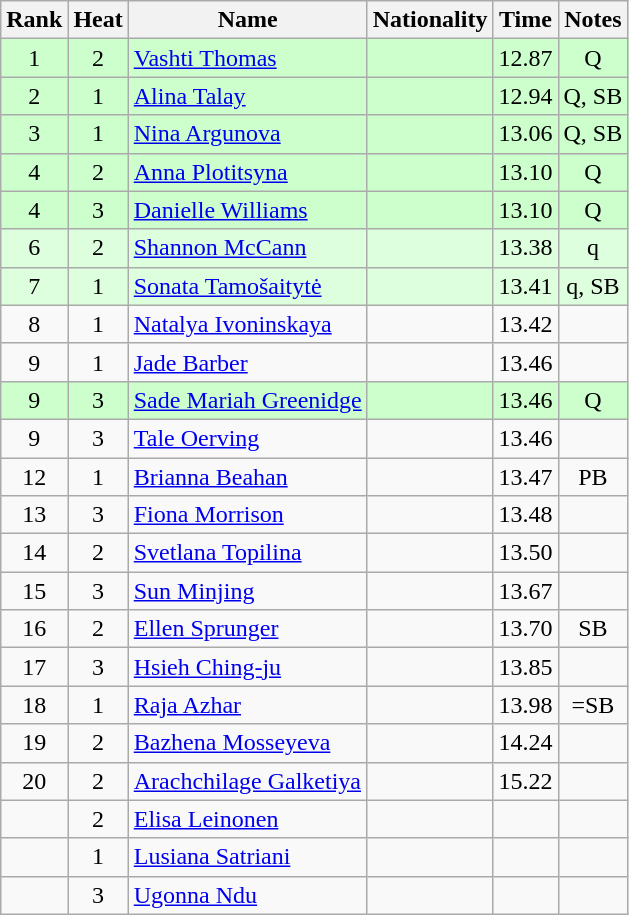<table class="wikitable sortable" style="text-align:center">
<tr>
<th>Rank</th>
<th>Heat</th>
<th>Name</th>
<th>Nationality</th>
<th>Time</th>
<th>Notes</th>
</tr>
<tr bgcolor=ccffcc>
<td>1</td>
<td>2</td>
<td align=left><a href='#'>Vashti Thomas</a></td>
<td align=left></td>
<td>12.87</td>
<td>Q</td>
</tr>
<tr bgcolor=ccffcc>
<td>2</td>
<td>1</td>
<td align=left><a href='#'>Alina Talay</a></td>
<td align=left></td>
<td>12.94</td>
<td>Q, SB</td>
</tr>
<tr bgcolor=ccffcc>
<td>3</td>
<td>1</td>
<td align=left><a href='#'>Nina Argunova</a></td>
<td align=left></td>
<td>13.06</td>
<td>Q, SB</td>
</tr>
<tr bgcolor=ccffcc>
<td>4</td>
<td>2</td>
<td align=left><a href='#'>Anna Plotitsyna</a></td>
<td align=left></td>
<td>13.10</td>
<td>Q</td>
</tr>
<tr bgcolor=ccffcc>
<td>4</td>
<td>3</td>
<td align=left><a href='#'>Danielle Williams</a></td>
<td align=left></td>
<td>13.10</td>
<td>Q</td>
</tr>
<tr bgcolor=ddffdd>
<td>6</td>
<td>2</td>
<td align=left><a href='#'>Shannon McCann</a></td>
<td align=left></td>
<td>13.38</td>
<td>q</td>
</tr>
<tr bgcolor=ddffdd>
<td>7</td>
<td>1</td>
<td align=left><a href='#'>Sonata Tamošaitytė</a></td>
<td align=left></td>
<td>13.41</td>
<td>q, SB</td>
</tr>
<tr>
<td>8</td>
<td>1</td>
<td align=left><a href='#'>Natalya Ivoninskaya</a></td>
<td align=left></td>
<td>13.42</td>
<td></td>
</tr>
<tr>
<td>9</td>
<td>1</td>
<td align=left><a href='#'>Jade Barber</a></td>
<td align=left></td>
<td>13.46</td>
<td></td>
</tr>
<tr bgcolor=ccffcc>
<td>9</td>
<td>3</td>
<td align=left><a href='#'>Sade Mariah Greenidge</a></td>
<td align=left></td>
<td>13.46</td>
<td>Q</td>
</tr>
<tr>
<td>9</td>
<td>3</td>
<td align=left><a href='#'>Tale Oerving</a></td>
<td align=left></td>
<td>13.46</td>
<td></td>
</tr>
<tr>
<td>12</td>
<td>1</td>
<td align=left><a href='#'>Brianna Beahan</a></td>
<td align=left></td>
<td>13.47</td>
<td>PB</td>
</tr>
<tr>
<td>13</td>
<td>3</td>
<td align=left><a href='#'>Fiona Morrison</a></td>
<td align=left></td>
<td>13.48</td>
<td></td>
</tr>
<tr>
<td>14</td>
<td>2</td>
<td align=left><a href='#'>Svetlana Topilina</a></td>
<td align=left></td>
<td>13.50</td>
<td></td>
</tr>
<tr>
<td>15</td>
<td>3</td>
<td align=left><a href='#'>Sun Minjing</a></td>
<td align=left></td>
<td>13.67</td>
<td></td>
</tr>
<tr>
<td>16</td>
<td>2</td>
<td align=left><a href='#'>Ellen Sprunger</a></td>
<td align=left></td>
<td>13.70</td>
<td>SB</td>
</tr>
<tr>
<td>17</td>
<td>3</td>
<td align=left><a href='#'>Hsieh Ching-ju</a></td>
<td align=left></td>
<td>13.85</td>
<td></td>
</tr>
<tr>
<td>18</td>
<td>1</td>
<td align=left><a href='#'>Raja Azhar</a></td>
<td align=left></td>
<td>13.98</td>
<td>=SB</td>
</tr>
<tr>
<td>19</td>
<td>2</td>
<td align=left><a href='#'>Bazhena Mosseyeva</a></td>
<td align=left></td>
<td>14.24</td>
<td></td>
</tr>
<tr>
<td>20</td>
<td>2</td>
<td align=left><a href='#'>Arachchilage Galketiya</a></td>
<td align=left></td>
<td>15.22</td>
<td></td>
</tr>
<tr>
<td></td>
<td>2</td>
<td align=left><a href='#'>Elisa Leinonen</a></td>
<td align=left></td>
<td></td>
<td></td>
</tr>
<tr>
<td></td>
<td>1</td>
<td align=left><a href='#'>Lusiana Satriani</a></td>
<td align=left></td>
<td></td>
<td></td>
</tr>
<tr>
<td></td>
<td>3</td>
<td align=left><a href='#'>Ugonna Ndu</a></td>
<td align=left></td>
<td></td>
<td></td>
</tr>
</table>
